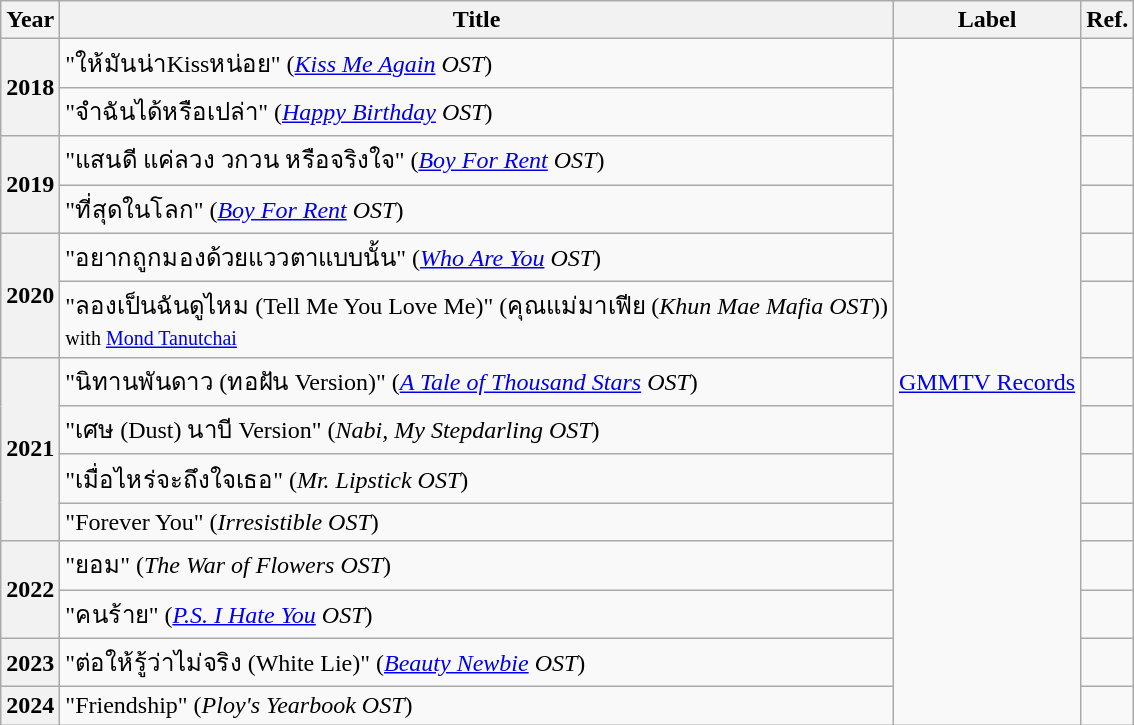<table class="wikitable sortable">
<tr>
<th scope="col">Year</th>
<th scope="col">Title</th>
<th scope="col">Label</th>
<th scope="col" class="unsortable">Ref.</th>
</tr>
<tr>
<th rowspan="2">2018</th>
<td>"ให้มันน่าKissหน่อย" (<em><a href='#'>Kiss Me Again</a> OST</em>)</td>
<td rowspan="14"><a href='#'>GMMTV Records</a></td>
<td style="text-align: center;"></td>
</tr>
<tr>
<td>"จำฉันได้หรือเปล่า" (<em><a href='#'>Happy Birthday</a> OST</em>)</td>
<td style="text-align: center;"></td>
</tr>
<tr>
<th rowspan="2">2019</th>
<td>"แสนดี แค่ลวง วกวน หรือจริงใจ" (<em><a href='#'>Boy For Rent</a> OST</em>)</td>
<td style="text-align: center;"></td>
</tr>
<tr>
<td>"ที่สุดในโลก" (<em><a href='#'>Boy For Rent</a> OST</em>)</td>
<td style="text-align: center;"></td>
</tr>
<tr>
<th rowspan="2">2020</th>
<td>"อยากถูกมองด้วยแววตาแบบนั้น" (<em><a href='#'>Who Are You</a> OST</em>)</td>
<td style="text-align: center;"></td>
</tr>
<tr>
<td>"ลองเป็นฉันดูไหม (Tell Me You Love Me)" (คุณแม่มาเฟีย (<em>Khun Mae Mafia OST</em>))<br><small>with <a href='#'>Mond Tanutchai</a></small></td>
<td></td>
</tr>
<tr>
<th rowspan="4">2021</th>
<td>"นิทานพันดาว (ทอฝัน Version)" (<em><a href='#'>A Tale of Thousand Stars</a> OST</em>)</td>
<td></td>
</tr>
<tr>
<td>"เศษ (Dust) นาบี Version" (<em>Nabi, My Stepdarling OST</em>)</td>
<td></td>
</tr>
<tr>
<td>"เมื่อไหร่จะถึงใจเธอ" (<em>Mr. Lipstick OST</em>)</td>
<td></td>
</tr>
<tr>
<td>"Forever You" (<em>Irresistible OST</em>)</td>
<td></td>
</tr>
<tr>
<th rowspan="2">2022</th>
<td>"ยอม" (<em>The War of Flowers OST</em>)</td>
<td></td>
</tr>
<tr>
<td>"คนร้าย" (<em><a href='#'>P.S. I Hate You</a> OST</em>)</td>
<td></td>
</tr>
<tr>
<th>2023</th>
<td>"ต่อให้รู้ว่าไม่จริง (White Lie)" (<em><a href='#'>Beauty Newbie</a> OST</em>)</td>
<td></td>
</tr>
<tr>
<th>2024</th>
<td>"Friendship" (<em>Ploy's Yearbook OST</em>)</td>
<td></td>
</tr>
</table>
